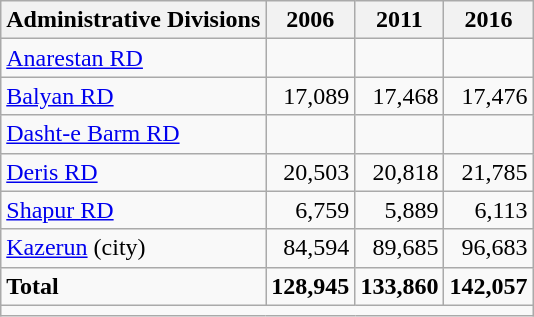<table class="wikitable">
<tr>
<th>Administrative Divisions</th>
<th>2006</th>
<th>2011</th>
<th>2016</th>
</tr>
<tr>
<td><a href='#'>Anarestan RD</a></td>
<td style="text-align: right;"></td>
<td style="text-align: right;"></td>
<td style="text-align: right;"></td>
</tr>
<tr>
<td><a href='#'>Balyan RD</a></td>
<td style="text-align: right;">17,089</td>
<td style="text-align: right;">17,468</td>
<td style="text-align: right;">17,476</td>
</tr>
<tr>
<td><a href='#'>Dasht-e Barm RD</a></td>
<td style="text-align: right;"></td>
<td style="text-align: right;"></td>
<td style="text-align: right;"></td>
</tr>
<tr>
<td><a href='#'>Deris RD</a></td>
<td style="text-align: right;">20,503</td>
<td style="text-align: right;">20,818</td>
<td style="text-align: right;">21,785</td>
</tr>
<tr>
<td><a href='#'>Shapur RD</a></td>
<td style="text-align: right;">6,759</td>
<td style="text-align: right;">5,889</td>
<td style="text-align: right;">6,113</td>
</tr>
<tr>
<td><a href='#'>Kazerun</a> (city)</td>
<td style="text-align: right;">84,594</td>
<td style="text-align: right;">89,685</td>
<td style="text-align: right;">96,683</td>
</tr>
<tr>
<td><strong>Total</strong></td>
<td style="text-align: right;"><strong>128,945</strong></td>
<td style="text-align: right;"><strong>133,860</strong></td>
<td style="text-align: right;"><strong>142,057</strong></td>
</tr>
<tr>
<td colspan=4></td>
</tr>
</table>
